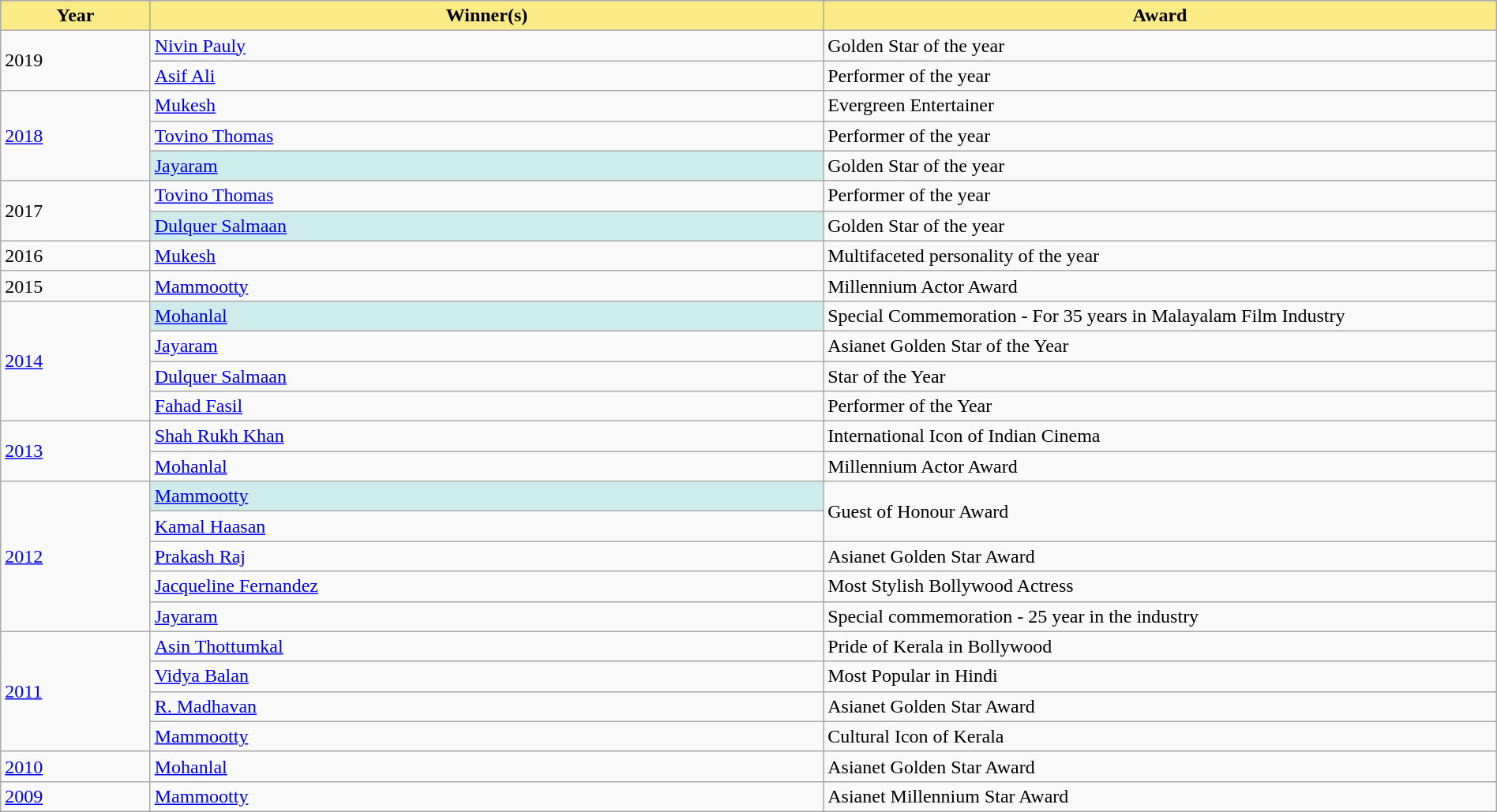<table class="wikitable" style="width:100%">
<tr bgcolor="#bebebe">
<th width="10%" style="background:#FAEB86">Year</th>
<th width="45%" style="background:#FAEB86">Winner(s)</th>
<th width="45%" style="background:#FAEB86">Award</th>
</tr>
<tr>
<td rowspan=2>2019</td>
<td><a href='#'>Nivin Pauly</a></td>
<td>Golden Star of the year</td>
</tr>
<tr>
<td><a href='#'>Asif Ali</a></td>
<td>Performer of the year</td>
</tr>
<tr>
<td rowspan=3><a href='#'>2018</a></td>
<td><a href='#'>Mukesh</a></td>
<td>Evergreen Entertainer</td>
</tr>
<tr>
<td><a href='#'>Tovino Thomas</a></td>
<td>Performer of the year</td>
</tr>
<tr>
<td bgcolor="#cfecec"><a href='#'>Jayaram</a></td>
<td>Golden Star of the year</td>
</tr>
<tr>
<td rowspan=2>2017</td>
<td><a href='#'>Tovino Thomas</a></td>
<td>Performer of the year</td>
</tr>
<tr>
<td bgcolor="#cfecec"><a href='#'>Dulquer Salmaan</a></td>
<td>Golden Star of the year</td>
</tr>
<tr>
<td>2016</td>
<td><a href='#'>Mukesh</a></td>
<td>Multifaceted personality of the year</td>
</tr>
<tr>
<td>2015</td>
<td><a href='#'>Mammootty</a></td>
<td>Millennium Actor Award</td>
</tr>
<tr>
<td rowspan=4><a href='#'>2014</a></td>
<td bgcolor="#cfecec"><a href='#'>Mohanlal</a></td>
<td>Special Commemoration - For 35 years in Malayalam Film Industry</td>
</tr>
<tr>
<td><a href='#'>Jayaram</a></td>
<td>Asianet Golden Star of the Year</td>
</tr>
<tr>
<td><a href='#'>Dulquer Salmaan</a></td>
<td>Star of the Year</td>
</tr>
<tr>
<td><a href='#'>Fahad Fasil</a></td>
<td>Performer of the Year</td>
</tr>
<tr>
<td rowspan=2><a href='#'>2013</a></td>
<td><a href='#'>Shah Rukh Khan</a></td>
<td>International Icon of Indian Cinema</td>
</tr>
<tr>
<td><a href='#'>Mohanlal</a></td>
<td>Millennium Actor Award</td>
</tr>
<tr>
<td rowspan=5><a href='#'>2012</a></td>
<td bgcolor="#cfecec"><a href='#'>Mammootty</a></td>
<td rowspan="2">Guest of Honour Award</td>
</tr>
<tr>
<td><a href='#'>Kamal Haasan</a></td>
</tr>
<tr>
<td><a href='#'>Prakash Raj</a></td>
<td>Asianet Golden Star Award</td>
</tr>
<tr>
<td><a href='#'>Jacqueline Fernandez</a></td>
<td>Most Stylish Bollywood Actress</td>
</tr>
<tr>
<td><a href='#'>Jayaram</a></td>
<td>Special commemoration - 25 year in the industry</td>
</tr>
<tr>
<td rowspan=4><a href='#'>2011</a></td>
<td><a href='#'>Asin Thottumkal</a></td>
<td>Pride of Kerala in Bollywood</td>
</tr>
<tr>
<td><a href='#'>Vidya Balan</a></td>
<td>Most Popular in Hindi</td>
</tr>
<tr>
<td><a href='#'>R. Madhavan</a></td>
<td>Asianet Golden Star Award</td>
</tr>
<tr>
<td><a href='#'>Mammootty</a></td>
<td>Cultural Icon of Kerala</td>
</tr>
<tr>
<td><a href='#'>2010</a></td>
<td><a href='#'>Mohanlal</a></td>
<td>Asianet Golden Star Award</td>
</tr>
<tr>
<td><a href='#'>2009</a></td>
<td><a href='#'>Mammootty</a></td>
<td>Asianet Millennium Star Award</td>
</tr>
</table>
